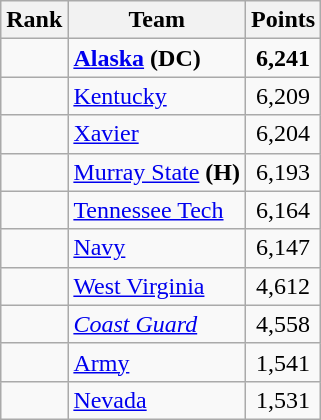<table class="wikitable sortable" style="text-align:center">
<tr>
<th>Rank</th>
<th>Team</th>
<th>Points</th>
</tr>
<tr>
<td></td>
<td align=left><strong><a href='#'>Alaska</a></strong> <strong>(DC)</strong></td>
<td><strong>6,241</strong></td>
</tr>
<tr>
<td></td>
<td align=left><a href='#'>Kentucky</a></td>
<td>6,209</td>
</tr>
<tr>
<td></td>
<td align=left><a href='#'>Xavier</a></td>
<td>6,204</td>
</tr>
<tr>
<td></td>
<td align=left><a href='#'>Murray State</a> <strong>(H)</strong></td>
<td>6,193</td>
</tr>
<tr>
<td></td>
<td align=left><a href='#'>Tennessee Tech</a></td>
<td>6,164</td>
</tr>
<tr>
<td></td>
<td align=left><a href='#'>Navy</a></td>
<td>6,147</td>
</tr>
<tr>
<td></td>
<td align=left><a href='#'>West Virginia</a></td>
<td>4,612</td>
</tr>
<tr>
<td></td>
<td align=left><em><a href='#'>Coast Guard</a></em></td>
<td>4,558</td>
</tr>
<tr>
<td></td>
<td align=left><a href='#'>Army</a></td>
<td>1,541</td>
</tr>
<tr>
<td></td>
<td align=left><a href='#'>Nevada</a></td>
<td>1,531</td>
</tr>
</table>
